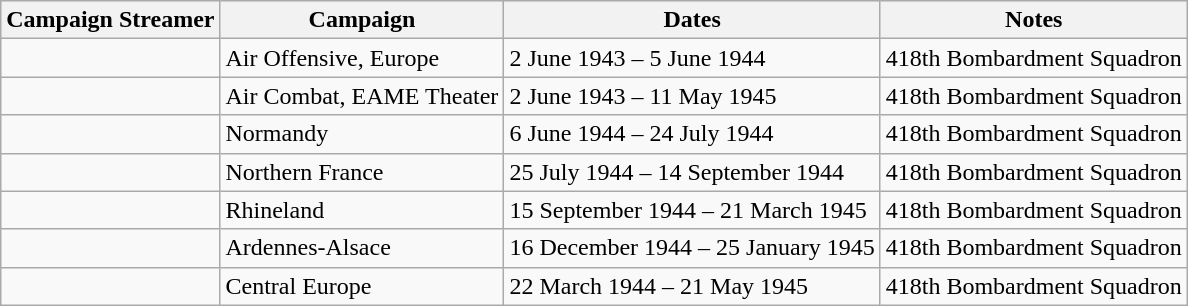<table class="wikitable">
<tr style="background:#efefef;">
<th>Campaign Streamer</th>
<th>Campaign</th>
<th>Dates</th>
<th>Notes</th>
</tr>
<tr>
<td></td>
<td>Air Offensive, Europe</td>
<td>2 June 1943 – 5 June 1944</td>
<td>418th Bombardment Squadron</td>
</tr>
<tr>
<td></td>
<td>Air Combat, EAME Theater</td>
<td>2 June 1943 – 11 May 1945</td>
<td>418th Bombardment Squadron</td>
</tr>
<tr>
<td></td>
<td>Normandy</td>
<td>6 June 1944 – 24 July 1944</td>
<td>418th Bombardment Squadron</td>
</tr>
<tr>
<td></td>
<td>Northern France</td>
<td>25 July 1944 – 14 September 1944</td>
<td>418th Bombardment Squadron</td>
</tr>
<tr>
<td></td>
<td>Rhineland</td>
<td>15 September 1944 – 21 March 1945</td>
<td>418th Bombardment Squadron</td>
</tr>
<tr>
<td></td>
<td>Ardennes-Alsace</td>
<td>16 December 1944 – 25 January 1945</td>
<td>418th Bombardment Squadron</td>
</tr>
<tr>
<td></td>
<td>Central Europe</td>
<td>22 March 1944 – 21 May 1945</td>
<td>418th Bombardment Squadron</td>
</tr>
</table>
